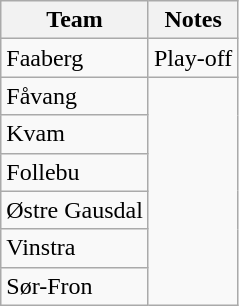<table class="wikitable">
<tr>
<th>Team</th>
<th>Notes</th>
</tr>
<tr>
<td>Faaberg</td>
<td>Play-off</td>
</tr>
<tr>
<td>Fåvang</td>
</tr>
<tr>
<td>Kvam</td>
</tr>
<tr>
<td>Follebu</td>
</tr>
<tr>
<td>Østre Gausdal</td>
</tr>
<tr>
<td>Vinstra</td>
</tr>
<tr>
<td>Sør-Fron</td>
</tr>
</table>
